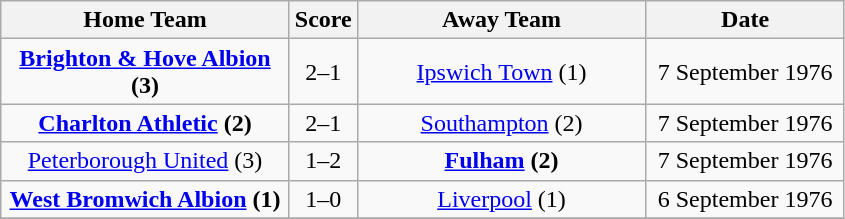<table class="wikitable" style="text-align:center;">
<tr>
<th width=185>Home Team</th>
<th width=20>Score</th>
<th width=185>Away Team</th>
<th width= 125>Date</th>
</tr>
<tr>
<td><strong><a href='#'>Brighton & Hove Albion</a> (3)</strong></td>
<td>2–1</td>
<td><a href='#'>Ipswich Town</a> (1)</td>
<td>7 September 1976</td>
</tr>
<tr>
<td><strong><a href='#'>Charlton Athletic</a> (2)</strong></td>
<td>2–1</td>
<td><a href='#'>Southampton</a> (2)</td>
<td>7 September 1976</td>
</tr>
<tr>
<td><a href='#'>Peterborough United</a> (3)</td>
<td>1–2</td>
<td><strong><a href='#'>Fulham</a> (2)</strong></td>
<td>7 September 1976</td>
</tr>
<tr>
<td><strong><a href='#'>West Bromwich Albion</a> (1)</strong></td>
<td>1–0</td>
<td><a href='#'>Liverpool</a> (1)</td>
<td>6 September 1976</td>
</tr>
<tr>
</tr>
</table>
